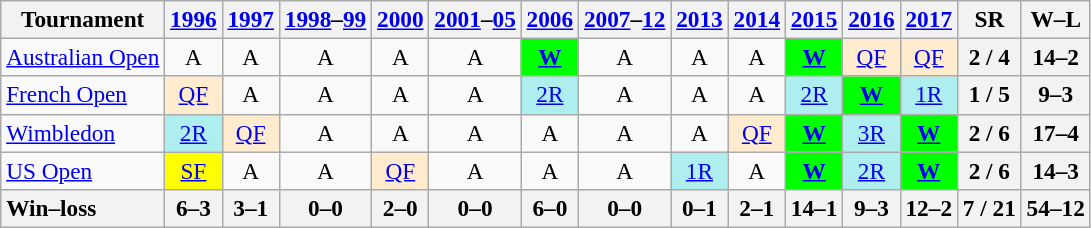<table class=wikitable style=text-align:center;font-size:97%>
<tr>
<th>Tournament</th>
<th><a href='#'>1996</a></th>
<th><a href='#'>1997</a></th>
<th><a href='#'>1998</a>–<a href='#'>99</a></th>
<th><a href='#'>2000</a></th>
<th><a href='#'>2001</a>–<a href='#'>05</a></th>
<th><a href='#'>2006</a></th>
<th><a href='#'>2007</a>–<a href='#'>12</a></th>
<th><a href='#'>2013</a></th>
<th><a href='#'>2014</a></th>
<th><a href='#'>2015</a></th>
<th><a href='#'>2016</a></th>
<th><a href='#'>2017</a></th>
<th>SR</th>
<th>W–L</th>
</tr>
<tr>
<td align=left><a href='#'>Australian Open</a></td>
<td>A</td>
<td>A</td>
<td>A</td>
<td>A</td>
<td>A</td>
<td bgcolor=lime><strong><a href='#'>W</a></strong></td>
<td>A</td>
<td>A</td>
<td>A</td>
<td bgcolor=lime><strong><a href='#'>W</a></strong></td>
<td bgcolor=ffebcd><a href='#'>QF</a></td>
<td bgcolor=ffebcd><a href='#'>QF</a></td>
<th>2 / 4</th>
<th>14–2</th>
</tr>
<tr>
<td align=left><a href='#'>French Open</a></td>
<td bgcolor=ffebcd><a href='#'>QF</a></td>
<td>A</td>
<td>A</td>
<td>A</td>
<td>A</td>
<td bgcolor=afeeee><a href='#'>2R</a></td>
<td>A</td>
<td>A</td>
<td>A</td>
<td bgcolor=afeeee><a href='#'>2R</a></td>
<td bgcolor=lime><strong><a href='#'>W</a></strong></td>
<td bgcolor=afeeee><a href='#'>1R</a></td>
<th>1 / 5</th>
<th>9–3</th>
</tr>
<tr>
<td align=left><a href='#'>Wimbledon</a></td>
<td bgcolor=afeeee><a href='#'>2R</a></td>
<td bgcolor=ffebcd><a href='#'>QF</a></td>
<td>A</td>
<td>A</td>
<td>A</td>
<td>A</td>
<td>A</td>
<td>A</td>
<td bgcolor=ffebcd><a href='#'>QF</a></td>
<td bgcolor=lime><strong><a href='#'>W</a></strong></td>
<td bgcolor=afeeee><a href='#'>3R</a></td>
<td bgcolor=lime><strong><a href='#'>W</a></strong></td>
<th>2 / 6</th>
<th>17–4</th>
</tr>
<tr>
<td align=left><a href='#'>US Open</a></td>
<td bgcolor=yellow><a href='#'>SF</a></td>
<td>A</td>
<td>A</td>
<td bgcolor=ffebcd><a href='#'>QF</a></td>
<td>A</td>
<td>A</td>
<td>A</td>
<td bgcolor=afeeee><a href='#'>1R</a></td>
<td>A</td>
<td bgcolor=lime><strong><a href='#'>W</a></strong></td>
<td bgcolor=afeeee><a href='#'>2R</a></td>
<td bgcolor=lime><strong><a href='#'>W</a></strong></td>
<th>2 / 6</th>
<th>14–3</th>
</tr>
<tr>
<th style=text-align:left>Win–loss</th>
<th>6–3</th>
<th>3–1</th>
<th>0–0</th>
<th>2–0</th>
<th>0–0</th>
<th>6–0</th>
<th>0–0</th>
<th>0–1</th>
<th>2–1</th>
<th>14–1</th>
<th>9–3</th>
<th>12–2</th>
<th>7 / 21</th>
<th>54–12</th>
</tr>
</table>
